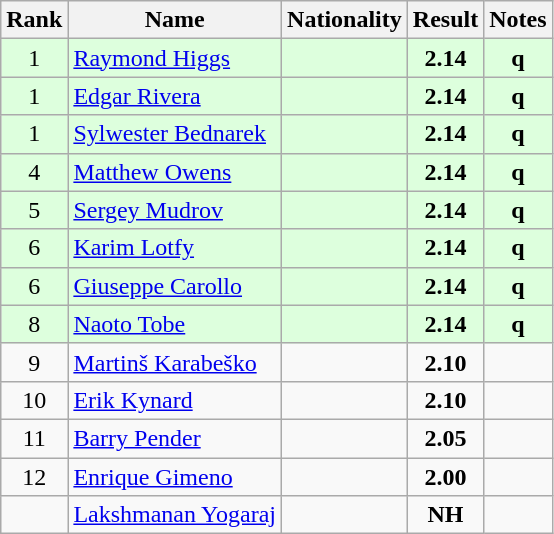<table class="wikitable sortable" style="text-align:center">
<tr>
<th>Rank</th>
<th>Name</th>
<th>Nationality</th>
<th>Result</th>
<th>Notes</th>
</tr>
<tr bgcolor=ddffdd>
<td>1</td>
<td align=left><a href='#'>Raymond Higgs</a></td>
<td align=left></td>
<td><strong>2.14</strong></td>
<td><strong>q</strong></td>
</tr>
<tr bgcolor=ddffdd>
<td>1</td>
<td align=left><a href='#'>Edgar Rivera</a></td>
<td align=left></td>
<td><strong>2.14</strong></td>
<td><strong>q</strong></td>
</tr>
<tr bgcolor=ddffdd>
<td>1</td>
<td align=left><a href='#'>Sylwester Bednarek</a></td>
<td align=left></td>
<td><strong>2.14</strong></td>
<td><strong>q</strong></td>
</tr>
<tr bgcolor=ddffdd>
<td>4</td>
<td align=left><a href='#'>Matthew Owens</a></td>
<td align=left></td>
<td><strong>2.14</strong></td>
<td><strong>q</strong></td>
</tr>
<tr bgcolor=ddffdd>
<td>5</td>
<td align=left><a href='#'>Sergey Mudrov</a></td>
<td align=left></td>
<td><strong>2.14</strong></td>
<td><strong>q</strong></td>
</tr>
<tr bgcolor=ddffdd>
<td>6</td>
<td align=left><a href='#'>Karim Lotfy</a></td>
<td align=left></td>
<td><strong>2.14</strong></td>
<td><strong>q</strong></td>
</tr>
<tr bgcolor=ddffdd>
<td>6</td>
<td align=left><a href='#'>Giuseppe Carollo</a></td>
<td align=left></td>
<td><strong>2.14</strong></td>
<td><strong>q</strong></td>
</tr>
<tr bgcolor=ddffdd>
<td>8</td>
<td align=left><a href='#'>Naoto Tobe</a></td>
<td align=left></td>
<td><strong>2.14</strong></td>
<td><strong>q</strong></td>
</tr>
<tr>
<td>9</td>
<td align=left><a href='#'>Martinš Karabeško</a></td>
<td align=left></td>
<td><strong>2.10</strong></td>
<td></td>
</tr>
<tr>
<td>10</td>
<td align=left><a href='#'>Erik Kynard</a></td>
<td align=left></td>
<td><strong>2.10</strong></td>
<td></td>
</tr>
<tr>
<td>11</td>
<td align=left><a href='#'>Barry Pender</a></td>
<td align=left></td>
<td><strong>2.05</strong></td>
<td></td>
</tr>
<tr>
<td>12</td>
<td align=left><a href='#'>Enrique Gimeno</a></td>
<td align=left></td>
<td><strong>2.00</strong></td>
<td></td>
</tr>
<tr>
<td></td>
<td align=left><a href='#'>Lakshmanan Yogaraj</a></td>
<td align=left></td>
<td><strong>NH</strong></td>
<td></td>
</tr>
</table>
